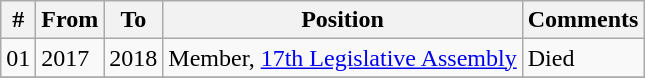<table class="wikitable sortable">
<tr>
<th>#</th>
<th>From</th>
<th>To</th>
<th>Position</th>
<th>Comments</th>
</tr>
<tr>
<td>01</td>
<td>2017</td>
<td>2018</td>
<td>Member, <a href='#'>17th Legislative Assembly</a></td>
<td>Died</td>
</tr>
<tr>
</tr>
</table>
